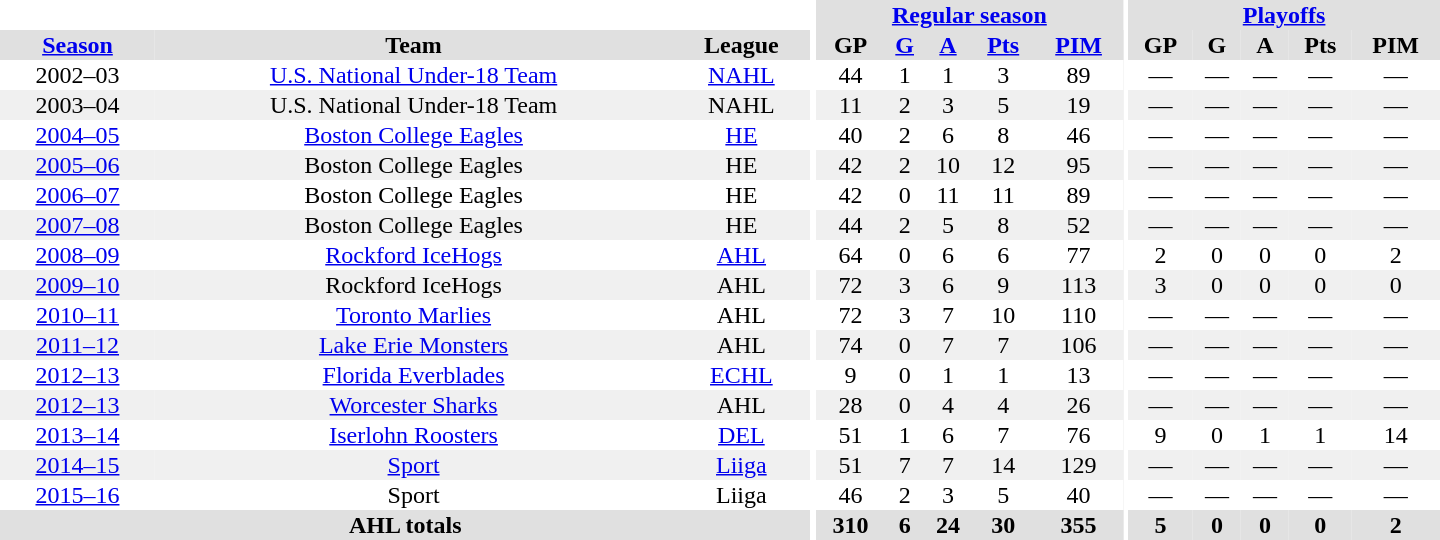<table border="0" cellpadding="1" cellspacing="0" style="text-align:center; width:60em">
<tr bgcolor="#e0e0e0">
<th colspan="3" bgcolor="#ffffff"></th>
<th rowspan="99" bgcolor="#ffffff"></th>
<th colspan="5"><a href='#'>Regular season</a></th>
<th rowspan="99" bgcolor="#ffffff"></th>
<th colspan="5"><a href='#'>Playoffs</a></th>
</tr>
<tr bgcolor="#e0e0e0">
<th><a href='#'>Season</a></th>
<th>Team</th>
<th>League</th>
<th>GP</th>
<th><a href='#'>G</a></th>
<th><a href='#'>A</a></th>
<th><a href='#'>Pts</a></th>
<th><a href='#'>PIM</a></th>
<th>GP</th>
<th>G</th>
<th>A</th>
<th>Pts</th>
<th>PIM</th>
</tr>
<tr ALIGN="center">
<td>2002–03</td>
<td><a href='#'>U.S. National Under-18 Team</a></td>
<td><a href='#'>NAHL</a></td>
<td>44</td>
<td>1</td>
<td>1</td>
<td>3</td>
<td>89</td>
<td>—</td>
<td>—</td>
<td>—</td>
<td>—</td>
<td>—</td>
</tr>
<tr ALIGN="center" bgcolor="#f0f0f0">
<td>2003–04</td>
<td>U.S. National Under-18 Team</td>
<td>NAHL</td>
<td>11</td>
<td>2</td>
<td>3</td>
<td>5</td>
<td>19</td>
<td>—</td>
<td>—</td>
<td>—</td>
<td>—</td>
<td>—</td>
</tr>
<tr ALIGN="center">
<td><a href='#'>2004–05</a></td>
<td><a href='#'>Boston College Eagles</a></td>
<td><a href='#'>HE</a></td>
<td>40</td>
<td>2</td>
<td>6</td>
<td>8</td>
<td>46</td>
<td>—</td>
<td>—</td>
<td>—</td>
<td>—</td>
<td>—</td>
</tr>
<tr ALIGN="center" bgcolor="#f0f0f0">
<td><a href='#'>2005–06</a></td>
<td>Boston College Eagles</td>
<td>HE</td>
<td>42</td>
<td>2</td>
<td>10</td>
<td>12</td>
<td>95</td>
<td>—</td>
<td>—</td>
<td>—</td>
<td>—</td>
<td>—</td>
</tr>
<tr ALIGN="center">
<td><a href='#'>2006–07</a></td>
<td>Boston College Eagles</td>
<td>HE</td>
<td>42</td>
<td>0</td>
<td>11</td>
<td>11</td>
<td>89</td>
<td>—</td>
<td>—</td>
<td>—</td>
<td>—</td>
<td>—</td>
</tr>
<tr ALIGN="center" bgcolor="#f0f0f0">
<td><a href='#'>2007–08</a></td>
<td>Boston College Eagles</td>
<td>HE</td>
<td>44</td>
<td>2</td>
<td>5</td>
<td>8</td>
<td>52</td>
<td>—</td>
<td>—</td>
<td>—</td>
<td>—</td>
<td>—</td>
</tr>
<tr ALIGN="center">
<td><a href='#'>2008–09</a></td>
<td><a href='#'>Rockford IceHogs</a></td>
<td><a href='#'>AHL</a></td>
<td>64</td>
<td>0</td>
<td>6</td>
<td>6</td>
<td>77</td>
<td>2</td>
<td>0</td>
<td>0</td>
<td>0</td>
<td>2</td>
</tr>
<tr ALIGN="center" bgcolor="#f0f0f0">
<td><a href='#'>2009–10</a></td>
<td>Rockford IceHogs</td>
<td>AHL</td>
<td>72</td>
<td>3</td>
<td>6</td>
<td>9</td>
<td>113</td>
<td>3</td>
<td>0</td>
<td>0</td>
<td>0</td>
<td>0</td>
</tr>
<tr ALIGN="center">
<td><a href='#'>2010–11</a></td>
<td><a href='#'>Toronto Marlies</a></td>
<td>AHL</td>
<td>72</td>
<td>3</td>
<td>7</td>
<td>10</td>
<td>110</td>
<td>—</td>
<td>—</td>
<td>—</td>
<td>—</td>
<td>—</td>
</tr>
<tr ALIGN="center" bgcolor="#f0f0f0">
<td><a href='#'>2011–12</a></td>
<td><a href='#'>Lake Erie Monsters</a></td>
<td>AHL</td>
<td>74</td>
<td>0</td>
<td>7</td>
<td>7</td>
<td>106</td>
<td>—</td>
<td>—</td>
<td>—</td>
<td>—</td>
<td>—</td>
</tr>
<tr ALIGN="center">
<td><a href='#'>2012–13</a></td>
<td><a href='#'>Florida Everblades</a></td>
<td><a href='#'>ECHL</a></td>
<td>9</td>
<td>0</td>
<td>1</td>
<td>1</td>
<td>13</td>
<td>—</td>
<td>—</td>
<td>—</td>
<td>—</td>
<td>—</td>
</tr>
<tr ALIGN="center" bgcolor="#f0f0f0">
<td><a href='#'>2012–13</a></td>
<td><a href='#'>Worcester Sharks</a></td>
<td>AHL</td>
<td>28</td>
<td>0</td>
<td>4</td>
<td>4</td>
<td>26</td>
<td>—</td>
<td>—</td>
<td>—</td>
<td>—</td>
<td>—</td>
</tr>
<tr ALIGN="center">
<td><a href='#'>2013–14</a></td>
<td><a href='#'>Iserlohn Roosters</a></td>
<td><a href='#'>DEL</a></td>
<td>51</td>
<td>1</td>
<td>6</td>
<td>7</td>
<td>76</td>
<td>9</td>
<td>0</td>
<td>1</td>
<td>1</td>
<td>14</td>
</tr>
<tr ALIGN="center" bgcolor="#f0f0f0">
<td><a href='#'>2014–15</a></td>
<td><a href='#'>Sport</a></td>
<td><a href='#'>Liiga</a></td>
<td>51</td>
<td>7</td>
<td>7</td>
<td>14</td>
<td>129</td>
<td>—</td>
<td>—</td>
<td>—</td>
<td>—</td>
<td>—</td>
</tr>
<tr ALIGN="center">
<td><a href='#'>2015–16</a></td>
<td>Sport</td>
<td>Liiga</td>
<td>46</td>
<td>2</td>
<td>3</td>
<td>5</td>
<td>40</td>
<td>—</td>
<td>—</td>
<td>—</td>
<td>—</td>
<td>—</td>
</tr>
<tr bgcolor="#e0e0e0">
<th colspan="3">AHL totals</th>
<th>310</th>
<th>6</th>
<th>24</th>
<th>30</th>
<th>355</th>
<th>5</th>
<th>0</th>
<th>0</th>
<th>0</th>
<th>2</th>
</tr>
</table>
